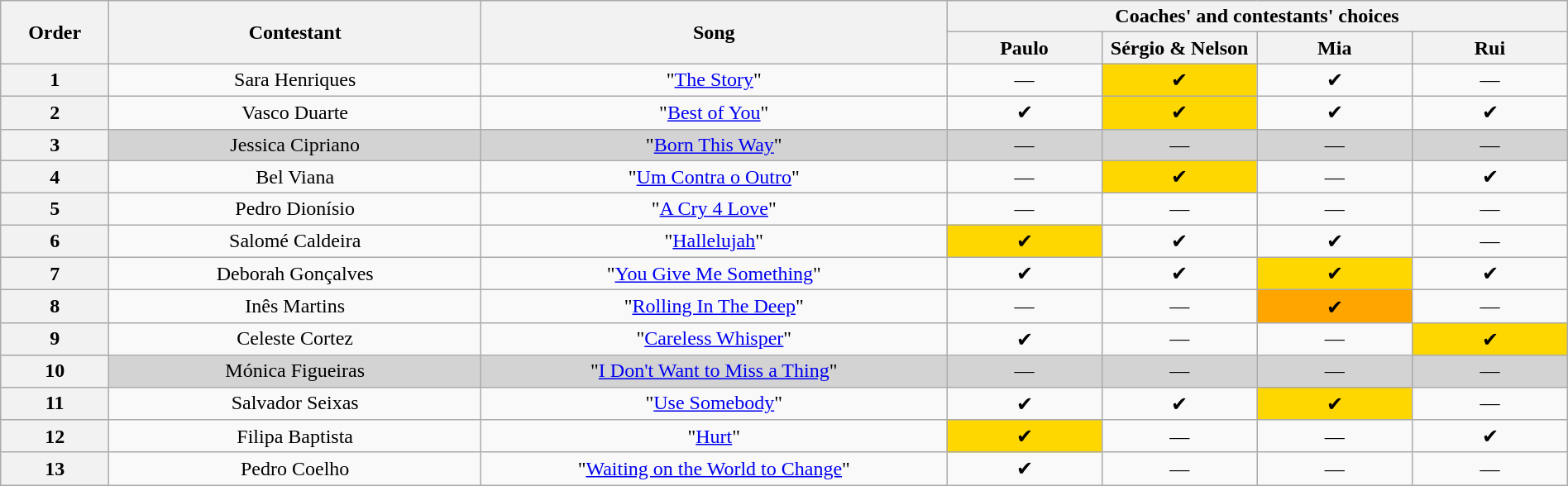<table class="wikitable" style="text-align:center; width:100%">
<tr>
<th rowspan="2" width="03%">Order</th>
<th rowspan="2" width="12%">Contestant</th>
<th rowspan="2" width="15%">Song</th>
<th colspan="4" width="24%">Coaches' and contestants' choices</th>
</tr>
<tr>
<th width="05%">Paulo</th>
<th width="05%">Sérgio & Nelson</th>
<th width="05%">Mia</th>
<th width="05%">Rui</th>
</tr>
<tr>
<th>1</th>
<td>Sara Henriques</td>
<td>"<a href='#'>The Story</a>"</td>
<td>—</td>
<td style="background:gold">✔</td>
<td>✔</td>
<td>—</td>
</tr>
<tr>
<th>2</th>
<td>Vasco Duarte</td>
<td>"<a href='#'>Best of You</a>"</td>
<td>✔</td>
<td style="background:gold">✔</td>
<td>✔</td>
<td>✔</td>
</tr>
<tr style="background:lightgrey">
<th>3</th>
<td>Jessica Cipriano</td>
<td>"<a href='#'>Born This Way</a>"</td>
<td>—</td>
<td>—</td>
<td>—</td>
<td>—</td>
</tr>
<tr>
<th>4</th>
<td>Bel Viana</td>
<td>"<a href='#'>Um Contra o Outro</a>"</td>
<td>—</td>
<td style="background:gold">✔</td>
<td>—</td>
<td>✔</td>
</tr>
<tr>
<th>5</th>
<td>Pedro Dionísio</td>
<td>"<a href='#'>A Cry 4 Love</a>"</td>
<td>—</td>
<td>—</td>
<td>—</td>
<td>—</td>
</tr>
<tr>
<th>6</th>
<td>Salomé Caldeira</td>
<td>"<a href='#'>Hallelujah</a>"</td>
<td style="background:gold">✔</td>
<td>✔</td>
<td>✔</td>
<td>—</td>
</tr>
<tr>
<th>7</th>
<td>Deborah Gonçalves</td>
<td>"<a href='#'>You Give Me Something</a>"</td>
<td>✔</td>
<td>✔</td>
<td style="background:gold">✔</td>
<td>✔</td>
</tr>
<tr>
<th>8</th>
<td>Inês Martins</td>
<td>"<a href='#'>Rolling In The Deep</a>"</td>
<td>—</td>
<td>—</td>
<td style="background:orange">✔</td>
<td>—</td>
</tr>
<tr>
<th>9</th>
<td>Celeste Cortez</td>
<td>"<a href='#'>Careless Whisper</a>"</td>
<td>✔</td>
<td>—</td>
<td>—</td>
<td style="background:gold">✔</td>
</tr>
<tr style="background:lightgrey">
<th>10</th>
<td>Mónica Figueiras</td>
<td>"<a href='#'>I Don't Want to Miss a Thing</a>"</td>
<td>—</td>
<td>—</td>
<td>—</td>
<td>—</td>
</tr>
<tr>
<th>11</th>
<td>Salvador Seixas</td>
<td>"<a href='#'>Use Somebody</a>"</td>
<td>✔</td>
<td>✔</td>
<td style="background:gold">✔</td>
<td>—</td>
</tr>
<tr>
<th>12</th>
<td>Filipa Baptista</td>
<td>"<a href='#'>Hurt</a>"</td>
<td style="background:gold">✔</td>
<td>—</td>
<td>—</td>
<td>✔</td>
</tr>
<tr>
<th>13</th>
<td>Pedro Coelho</td>
<td>"<a href='#'>Waiting on the World to Change</a>"</td>
<td cstyle="background:orange">✔</td>
<td>—</td>
<td>—</td>
<td>—</td>
</tr>
</table>
